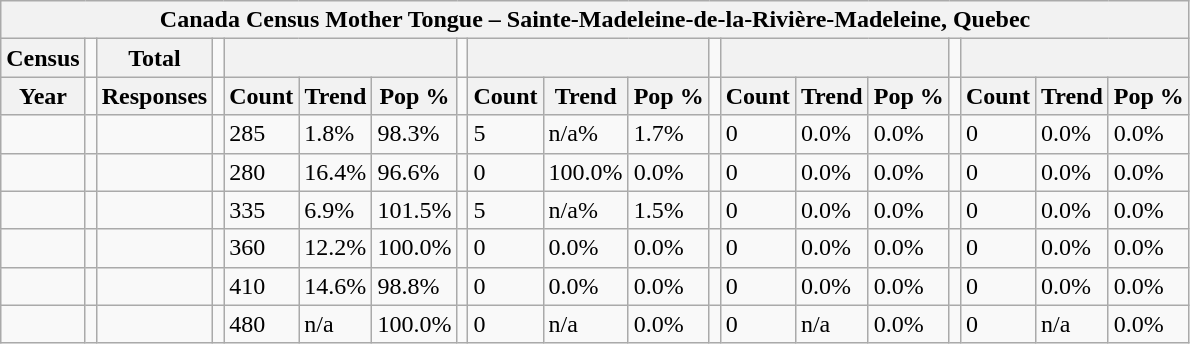<table class="wikitable">
<tr>
<th colspan="19">Canada Census Mother Tongue – Sainte-Madeleine-de-la-Rivière-Madeleine, Quebec</th>
</tr>
<tr>
<th>Census</th>
<td></td>
<th>Total</th>
<td colspan="1"></td>
<th colspan="3"></th>
<td colspan="1"></td>
<th colspan="3"></th>
<td colspan="1"></td>
<th colspan="3"></th>
<td colspan="1"></td>
<th colspan="3"></th>
</tr>
<tr>
<th>Year</th>
<td></td>
<th>Responses</th>
<td></td>
<th>Count</th>
<th>Trend</th>
<th>Pop %</th>
<td></td>
<th>Count</th>
<th>Trend</th>
<th>Pop %</th>
<td></td>
<th>Count</th>
<th>Trend</th>
<th>Pop %</th>
<td></td>
<th>Count</th>
<th>Trend</th>
<th>Pop %</th>
</tr>
<tr>
<td></td>
<td></td>
<td></td>
<td></td>
<td>285</td>
<td> 1.8%</td>
<td>98.3%</td>
<td></td>
<td>5</td>
<td> n/a%</td>
<td>1.7%</td>
<td></td>
<td>0</td>
<td> 0.0%</td>
<td>0.0%</td>
<td></td>
<td>0</td>
<td> 0.0%</td>
<td>0.0%</td>
</tr>
<tr>
<td></td>
<td></td>
<td></td>
<td></td>
<td>280</td>
<td> 16.4%</td>
<td>96.6%</td>
<td></td>
<td>0</td>
<td> 100.0%</td>
<td>0.0%</td>
<td></td>
<td>0</td>
<td> 0.0%</td>
<td>0.0%</td>
<td></td>
<td>0</td>
<td> 0.0%</td>
<td>0.0%</td>
</tr>
<tr>
<td></td>
<td></td>
<td></td>
<td></td>
<td>335</td>
<td> 6.9%</td>
<td>101.5%</td>
<td></td>
<td>5</td>
<td> n/a%</td>
<td>1.5%</td>
<td></td>
<td>0</td>
<td> 0.0%</td>
<td>0.0%</td>
<td></td>
<td>0</td>
<td> 0.0%</td>
<td>0.0%</td>
</tr>
<tr>
<td></td>
<td></td>
<td></td>
<td></td>
<td>360</td>
<td> 12.2%</td>
<td>100.0%</td>
<td></td>
<td>0</td>
<td> 0.0%</td>
<td>0.0%</td>
<td></td>
<td>0</td>
<td> 0.0%</td>
<td>0.0%</td>
<td></td>
<td>0</td>
<td> 0.0%</td>
<td>0.0%</td>
</tr>
<tr>
<td></td>
<td></td>
<td></td>
<td></td>
<td>410</td>
<td> 14.6%</td>
<td>98.8%</td>
<td></td>
<td>0</td>
<td> 0.0%</td>
<td>0.0%</td>
<td></td>
<td>0</td>
<td> 0.0%</td>
<td>0.0%</td>
<td></td>
<td>0</td>
<td> 0.0%</td>
<td>0.0%</td>
</tr>
<tr>
<td></td>
<td></td>
<td></td>
<td></td>
<td>480</td>
<td>n/a</td>
<td>100.0%</td>
<td></td>
<td>0</td>
<td>n/a</td>
<td>0.0%</td>
<td></td>
<td>0</td>
<td>n/a</td>
<td>0.0%</td>
<td></td>
<td>0</td>
<td>n/a</td>
<td>0.0%</td>
</tr>
</table>
